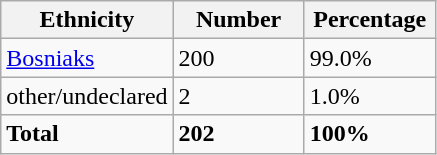<table class="wikitable">
<tr>
<th width="100px">Ethnicity</th>
<th width="80px">Number</th>
<th width="80px">Percentage</th>
</tr>
<tr>
<td><a href='#'>Bosniaks</a></td>
<td>200</td>
<td>99.0%</td>
</tr>
<tr>
<td>other/undeclared</td>
<td>2</td>
<td>1.0%</td>
</tr>
<tr>
<td><strong>Total</strong></td>
<td><strong>202</strong></td>
<td><strong>100%</strong></td>
</tr>
</table>
